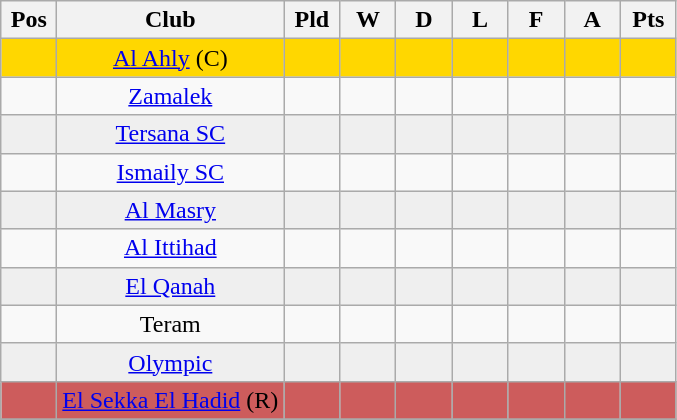<table class="wikitable sortable" bgcolor="#f7f8ff">
<tr>
<th width=30>Pos</th>
<th>Club</th>
<th width=30>Pld</th>
<th width=30>W</th>
<th width=30>D</th>
<th width=30>L</th>
<th width=30>F</th>
<th width=30>A</th>
<th width=30>Pts</th>
</tr>
<tr bgcolor="gold" align="center">
<td></td>
<td><a href='#'>Al Ahly</a> (C)</td>
<td></td>
<td></td>
<td></td>
<td></td>
<td></td>
<td></td>
<td></td>
</tr>
<tr align="center">
<td></td>
<td><a href='#'>Zamalek</a></td>
<td></td>
<td></td>
<td></td>
<td></td>
<td></td>
<td></td>
<td></td>
</tr>
<tr bgcolor="#EFEFEF" align="center">
<td></td>
<td><a href='#'>Tersana SC</a></td>
<td></td>
<td></td>
<td></td>
<td></td>
<td></td>
<td></td>
<td></td>
</tr>
<tr align="center">
<td></td>
<td><a href='#'>Ismaily SC</a></td>
<td></td>
<td></td>
<td></td>
<td></td>
<td></td>
<td></td>
<td></td>
</tr>
<tr bgcolor="#EFEFEF" align="center">
<td></td>
<td><a href='#'>Al Masry</a></td>
<td></td>
<td></td>
<td></td>
<td></td>
<td></td>
<td></td>
<td></td>
</tr>
<tr align="center">
<td></td>
<td><a href='#'>Al Ittihad</a></td>
<td></td>
<td></td>
<td></td>
<td></td>
<td></td>
<td></td>
<td></td>
</tr>
<tr bgcolor="#EFEFEF" align="center">
<td></td>
<td><a href='#'>El Qanah</a></td>
<td></td>
<td></td>
<td></td>
<td></td>
<td></td>
<td></td>
<td></td>
</tr>
<tr align="center">
<td></td>
<td>Teram</td>
<td></td>
<td></td>
<td></td>
<td></td>
<td></td>
<td></td>
<td></td>
</tr>
<tr bgcolor="#EFEFEF" align="center">
<td></td>
<td><a href='#'>Olympic</a></td>
<td></td>
<td></td>
<td></td>
<td></td>
<td></td>
<td></td>
<td></td>
</tr>
<tr bgcolor="#cd5c5c" align="center">
<td></td>
<td><a href='#'>El Sekka El Hadid</a>  (R)</td>
<td></td>
<td></td>
<td></td>
<td></td>
<td></td>
<td></td>
<td></td>
</tr>
<tr>
</tr>
</table>
